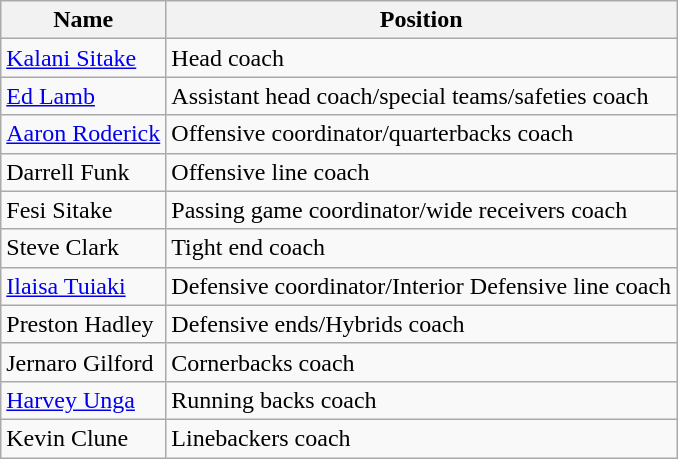<table class="wikitable">
<tr>
<th>Name</th>
<th>Position</th>
</tr>
<tr>
<td><a href='#'>Kalani Sitake</a></td>
<td>Head coach</td>
</tr>
<tr>
<td><a href='#'>Ed Lamb</a></td>
<td>Assistant head coach/special teams/safeties coach</td>
</tr>
<tr>
<td><a href='#'>Aaron Roderick</a></td>
<td>Offensive coordinator/quarterbacks coach</td>
</tr>
<tr>
<td>Darrell Funk</td>
<td>Offensive line coach</td>
</tr>
<tr>
<td>Fesi Sitake</td>
<td>Passing game coordinator/wide receivers coach</td>
</tr>
<tr>
<td>Steve Clark</td>
<td>Tight end coach</td>
</tr>
<tr>
<td><a href='#'>Ilaisa Tuiaki</a></td>
<td>Defensive coordinator/Interior Defensive line coach</td>
</tr>
<tr>
<td>Preston Hadley</td>
<td>Defensive ends/Hybrids coach</td>
</tr>
<tr>
<td>Jernaro Gilford</td>
<td>Cornerbacks coach</td>
</tr>
<tr>
<td><a href='#'>Harvey Unga</a></td>
<td>Running backs coach</td>
</tr>
<tr>
<td>Kevin Clune</td>
<td>Linebackers coach</td>
</tr>
</table>
